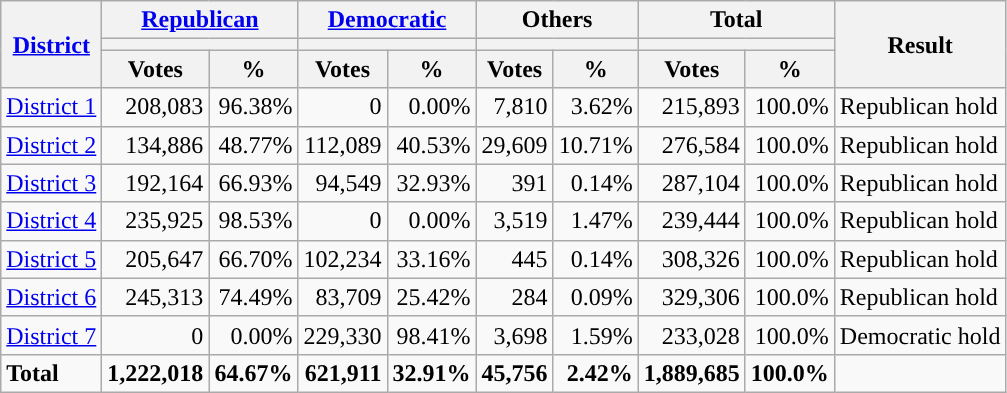<table class="wikitable plainrowheaders sortable" style="font-size:100%; text-align:right;">
<tr>
<th scope=col rowspan=3><a href='#'>District</a></th>
<th scope=col colspan=2><a href='#'>Republican</a></th>
<th scope=col colspan=2><a href='#'>Democratic</a></th>
<th scope=col colspan=2>Others</th>
<th scope=col colspan=2>Total</th>
<th scope=col rowspan=3>Result</th>
</tr>
<tr>
<th scope=col colspan=2 style="background:"></th>
<th scope=col colspan=2 style="background:"></th>
<th scope=col colspan=2></th>
<th scope=col colspan=2></th>
</tr>
<tr>
<th scope=col data-sort-type="number">Votes</th>
<th scope=col data-sort-type="number">%</th>
<th scope=col data-sort-type="number">Votes</th>
<th scope=col data-sort-type="number">%</th>
<th scope=col data-sort-type="number">Votes</th>
<th scope=col data-sort-type="number">%</th>
<th scope=col data-sort-type="number">Votes</th>
<th scope=col data-sort-type="number">%</th>
</tr>
<tr>
<td align=left><a href='#'>District 1</a></td>
<td>208,083</td>
<td>96.38%</td>
<td>0</td>
<td>0.00%</td>
<td>7,810</td>
<td>3.62%</td>
<td>215,893</td>
<td>100.0%</td>
<td align=left>Republican hold</td>
</tr>
<tr>
<td align=left><a href='#'>District 2</a></td>
<td>134,886</td>
<td>48.77%</td>
<td>112,089</td>
<td>40.53%</td>
<td>29,609</td>
<td>10.71%</td>
<td>276,584</td>
<td>100.0%</td>
<td align=left>Republican hold</td>
</tr>
<tr>
<td align=left><a href='#'>District 3</a></td>
<td>192,164</td>
<td>66.93%</td>
<td>94,549</td>
<td>32.93%</td>
<td>391</td>
<td>0.14%</td>
<td>287,104</td>
<td>100.0%</td>
<td align=left>Republican hold</td>
</tr>
<tr>
<td align=left><a href='#'>District 4</a></td>
<td>235,925</td>
<td>98.53%</td>
<td>0</td>
<td>0.00%</td>
<td>3,519</td>
<td>1.47%</td>
<td>239,444</td>
<td>100.0%</td>
<td align=left>Republican hold</td>
</tr>
<tr>
<td align=left><a href='#'>District 5</a></td>
<td>205,647</td>
<td>66.70%</td>
<td>102,234</td>
<td>33.16%</td>
<td>445</td>
<td>0.14%</td>
<td>308,326</td>
<td>100.0%</td>
<td align=left>Republican hold</td>
</tr>
<tr>
<td align=left><a href='#'>District 6</a></td>
<td>245,313</td>
<td>74.49%</td>
<td>83,709</td>
<td>25.42%</td>
<td>284</td>
<td>0.09%</td>
<td>329,306</td>
<td>100.0%</td>
<td align=left>Republican hold</td>
</tr>
<tr>
<td align=left><a href='#'>District 7</a></td>
<td>0</td>
<td>0.00%</td>
<td>229,330</td>
<td>98.41%</td>
<td>3,698</td>
<td>1.59%</td>
<td>233,028</td>
<td>100.0%</td>
<td align=left>Democratic hold</td>
</tr>
<tr class="sortbottom" style="font-weight:bold">
<td align=left>Total</td>
<td>1,222,018</td>
<td>64.67%</td>
<td>621,911</td>
<td>32.91%</td>
<td>45,756</td>
<td>2.42%</td>
<td>1,889,685</td>
<td>100.0%</td>
<td></td>
</tr>
</table>
